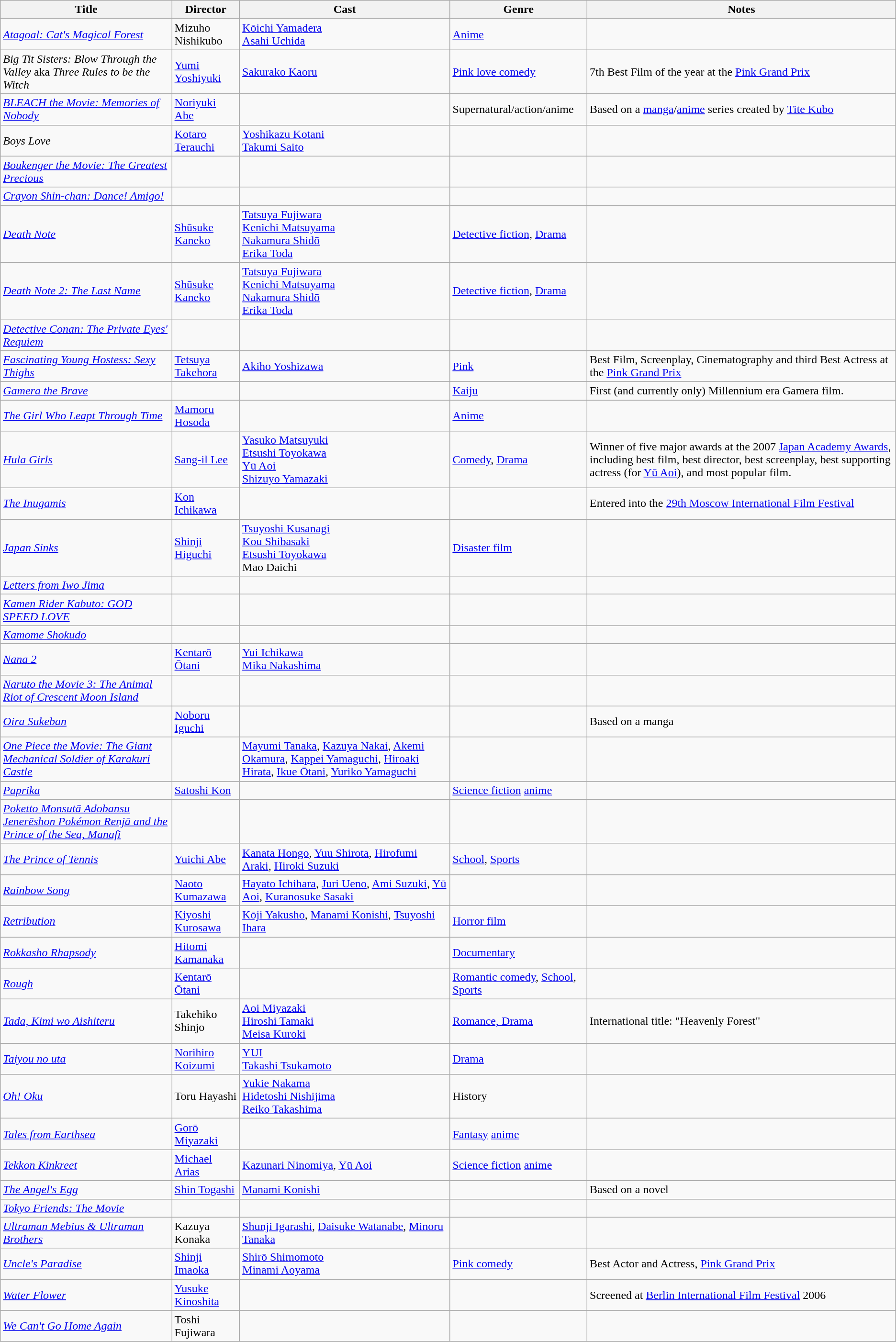<table class="wikitable sortable">
<tr>
<th>Title</th>
<th>Director</th>
<th>Cast</th>
<th>Genre</th>
<th>Notes</th>
</tr>
<tr>
<td><em><a href='#'>Atagoal: Cat's Magical Forest</a></em></td>
<td>Mizuho Nishikubo</td>
<td><a href='#'>Kōichi Yamadera</a> <br><a href='#'>Asahi Uchida</a></td>
<td><a href='#'>Anime</a></td>
<td></td>
</tr>
<tr>
<td><em>Big Tit Sisters: Blow Through the Valley</em> aka <em>Three Rules to be the Witch</em></td>
<td><a href='#'>Yumi Yoshiyuki</a></td>
<td><a href='#'>Sakurako Kaoru</a></td>
<td><a href='#'>Pink love comedy</a></td>
<td>7th Best Film of the year at the <a href='#'>Pink Grand Prix</a></td>
</tr>
<tr>
<td><em><a href='#'>BLEACH the Movie: Memories of Nobody</a></em></td>
<td><a href='#'>Noriyuki Abe</a></td>
<td></td>
<td>Supernatural/action/anime</td>
<td>Based on a <a href='#'>manga</a>/<a href='#'>anime</a> series created by <a href='#'>Tite Kubo</a></td>
</tr>
<tr>
<td><em>Boys Love</em></td>
<td><a href='#'>Kotaro Terauchi</a></td>
<td><a href='#'>Yoshikazu Kotani</a> <br> <a href='#'>Takumi Saito</a></td>
<td></td>
<td></td>
</tr>
<tr>
<td><em><a href='#'>Boukenger the Movie: The Greatest Precious</a></em></td>
<td></td>
<td></td>
<td></td>
<td></td>
</tr>
<tr>
<td><em><a href='#'>Crayon Shin-chan: Dance! Amigo!</a></em></td>
<td></td>
<td></td>
<td></td>
<td></td>
</tr>
<tr>
<td><em><a href='#'>Death Note</a></em></td>
<td><a href='#'>Shūsuke Kaneko</a></td>
<td><a href='#'>Tatsuya Fujiwara</a> <br> <a href='#'>Kenichi Matsuyama</a> <br> <a href='#'>Nakamura Shidō</a> <br> <a href='#'>Erika Toda</a></td>
<td><a href='#'>Detective fiction</a>, <a href='#'>Drama</a></td>
<td></td>
</tr>
<tr>
<td><em><a href='#'>Death Note 2: The Last Name</a></em></td>
<td><a href='#'>Shūsuke Kaneko</a></td>
<td><a href='#'>Tatsuya Fujiwara</a> <br> <a href='#'>Kenichi Matsuyama</a> <br> <a href='#'>Nakamura Shidō</a> <br> <a href='#'>Erika Toda</a></td>
<td><a href='#'>Detective fiction</a>, <a href='#'>Drama</a></td>
<td></td>
</tr>
<tr>
<td><em><a href='#'>Detective Conan: The Private Eyes' Requiem</a></em></td>
<td></td>
<td></td>
<td></td>
<td></td>
</tr>
<tr>
<td><em><a href='#'>Fascinating Young Hostess: Sexy Thighs</a></em></td>
<td><a href='#'>Tetsuya Takehora</a></td>
<td><a href='#'>Akiho Yoshizawa</a></td>
<td><a href='#'>Pink</a></td>
<td>Best Film, Screenplay, Cinematography and third Best Actress at the <a href='#'>Pink Grand Prix</a></td>
</tr>
<tr>
<td><em><a href='#'>Gamera the Brave</a></em></td>
<td></td>
<td></td>
<td><a href='#'>Kaiju</a></td>
<td>First (and currently only) Millennium era Gamera film.</td>
</tr>
<tr>
<td><em><a href='#'>The Girl Who Leapt Through Time</a></em></td>
<td><a href='#'>Mamoru Hosoda</a></td>
<td></td>
<td><a href='#'>Anime</a></td>
<td></td>
</tr>
<tr>
<td><em><a href='#'>Hula Girls</a></em></td>
<td><a href='#'>Sang-il Lee</a></td>
<td><a href='#'>Yasuko Matsuyuki</a><br><a href='#'>Etsushi Toyokawa</a><br><a href='#'>Yū Aoi</a><br><a href='#'>Shizuyo Yamazaki</a></td>
<td><a href='#'>Comedy</a>, <a href='#'>Drama</a></td>
<td>Winner of five major awards at the 2007 <a href='#'>Japan Academy Awards</a>, including best film,  best director, best screenplay, best supporting actress (for <a href='#'>Yū Aoi</a>), and most popular film.</td>
</tr>
<tr>
<td><em><a href='#'>The Inugamis</a></em></td>
<td><a href='#'>Kon Ichikawa</a></td>
<td></td>
<td></td>
<td>Entered into the <a href='#'>29th Moscow International Film Festival</a></td>
</tr>
<tr>
<td><em><a href='#'>Japan Sinks</a></em></td>
<td><a href='#'>Shinji Higuchi</a></td>
<td><a href='#'>Tsuyoshi Kusanagi</a><br><a href='#'>Kou Shibasaki</a><br><a href='#'>Etsushi Toyokawa</a><br>Mao Daichi</td>
<td><a href='#'>Disaster film</a></td>
<td></td>
</tr>
<tr>
<td><em><a href='#'>Letters from Iwo Jima</a></em></td>
<td></td>
<td></td>
<td></td>
<td></td>
</tr>
<tr>
<td><em><a href='#'>Kamen Rider Kabuto: GOD SPEED LOVE</a></em></td>
<td></td>
<td></td>
<td></td>
<td></td>
</tr>
<tr>
<td><em><a href='#'>Kamome Shokudo</a></em></td>
<td></td>
<td></td>
<td></td>
<td></td>
</tr>
<tr>
<td><em><a href='#'>Nana 2</a></em></td>
<td><a href='#'>Kentarō Ōtani</a></td>
<td><a href='#'>Yui Ichikawa</a><br><a href='#'>Mika Nakashima</a></td>
<td></td>
<td></td>
</tr>
<tr>
<td><em><a href='#'>Naruto the Movie 3: The Animal Riot of Crescent Moon Island</a></em></td>
<td></td>
<td></td>
<td></td>
<td></td>
</tr>
<tr>
<td><em><a href='#'>Oira Sukeban</a></em></td>
<td><a href='#'>Noboru Iguchi</a></td>
<td></td>
<td></td>
<td>Based on a manga</td>
</tr>
<tr>
<td><em><a href='#'>One Piece the Movie: The Giant Mechanical Soldier of Karakuri Castle</a></em></td>
<td></td>
<td><a href='#'>Mayumi Tanaka</a>, <a href='#'>Kazuya Nakai</a>, <a href='#'>Akemi Okamura</a>, <a href='#'>Kappei Yamaguchi</a>, <a href='#'>Hiroaki Hirata</a>, <a href='#'>Ikue Ōtani</a>, <a href='#'>Yuriko Yamaguchi</a></td>
<td></td>
<td></td>
</tr>
<tr>
<td><em><a href='#'>Paprika</a></em></td>
<td><a href='#'>Satoshi Kon</a></td>
<td></td>
<td><a href='#'>Science fiction</a> <a href='#'>anime</a></td>
<td></td>
</tr>
<tr>
<td><em><a href='#'>Poketto Monsutā Adobansu Jenerēshon Pokémon Renjā and the Prince of the Sea, Manafi</a></em></td>
<td></td>
<td></td>
<td></td>
<td></td>
</tr>
<tr>
<td><em><a href='#'>The Prince of Tennis</a></em></td>
<td><a href='#'>Yuichi Abe</a></td>
<td><a href='#'>Kanata Hongo</a>, <a href='#'>Yuu Shirota</a>, <a href='#'>Hirofumi Araki</a>, <a href='#'>Hiroki Suzuki</a></td>
<td><a href='#'>School</a>, <a href='#'>Sports</a></td>
<td></td>
</tr>
<tr>
<td><em><a href='#'>Rainbow Song</a></em></td>
<td><a href='#'>Naoto Kumazawa</a></td>
<td><a href='#'>Hayato Ichihara</a>, <a href='#'>Juri Ueno</a>, <a href='#'>Ami Suzuki</a>, <a href='#'>Yū Aoi</a>, <a href='#'>Kuranosuke Sasaki</a></td>
<td></td>
<td></td>
</tr>
<tr>
<td><em><a href='#'>Retribution</a></em></td>
<td><a href='#'>Kiyoshi Kurosawa</a></td>
<td><a href='#'>Kōji Yakusho</a>, <a href='#'>Manami Konishi</a>, <a href='#'>Tsuyoshi Ihara</a></td>
<td><a href='#'>Horror film</a></td>
<td></td>
</tr>
<tr>
<td><em><a href='#'>Rokkasho Rhapsody</a></em></td>
<td><a href='#'>Hitomi Kamanaka</a></td>
<td></td>
<td><a href='#'>Documentary</a></td>
<td></td>
</tr>
<tr>
<td><em><a href='#'>Rough</a></em></td>
<td><a href='#'>Kentarō Ōtani</a></td>
<td></td>
<td><a href='#'>Romantic comedy</a>, <a href='#'>School</a>, <a href='#'>Sports</a></td>
<td></td>
</tr>
<tr>
<td><em><a href='#'>Tada, Kimi wo Aishiteru</a></em></td>
<td>Takehiko Shinjo</td>
<td><a href='#'>Aoi Miyazaki</a> <br><a href='#'>Hiroshi Tamaki</a> <br><a href='#'>Meisa Kuroki</a></td>
<td><a href='#'>Romance, Drama</a></td>
<td>International title: "Heavenly Forest"</td>
</tr>
<tr>
<td><em><a href='#'>Taiyou no uta</a></em></td>
<td><a href='#'>Norihiro Koizumi</a></td>
<td><a href='#'>YUI</a> <br><a href='#'>Takashi Tsukamoto</a></td>
<td><a href='#'>Drama</a></td>
<td></td>
</tr>
<tr>
<td><em><a href='#'>Oh! Oku</a></em></td>
<td>Toru Hayashi</td>
<td><a href='#'>Yukie Nakama</a><br><a href='#'>Hidetoshi Nishijima</a><br><a href='#'>Reiko Takashima</a></td>
<td>History</td>
<td></td>
</tr>
<tr>
<td><em><a href='#'>Tales from Earthsea</a></em></td>
<td><a href='#'>Gorō Miyazaki</a></td>
<td></td>
<td><a href='#'>Fantasy</a> <a href='#'>anime</a></td>
<td></td>
</tr>
<tr>
<td><em><a href='#'>Tekkon Kinkreet</a></em></td>
<td><a href='#'>Michael Arias</a></td>
<td><a href='#'>Kazunari Ninomiya</a>, <a href='#'>Yū Aoi</a></td>
<td><a href='#'>Science fiction</a> <a href='#'>anime</a></td>
<td></td>
</tr>
<tr>
<td><em><a href='#'>The Angel's Egg</a></em></td>
<td><a href='#'>Shin Togashi</a></td>
<td><a href='#'>Manami Konishi</a></td>
<td></td>
<td>Based on a novel</td>
</tr>
<tr>
<td><em><a href='#'>Tokyo Friends: The Movie</a></em></td>
<td></td>
<td></td>
<td></td>
<td></td>
</tr>
<tr>
<td><em><a href='#'>Ultraman Mebius & Ultraman Brothers</a></em></td>
<td>Kazuya Konaka</td>
<td><a href='#'>Shunji Igarashi</a>, <a href='#'>Daisuke Watanabe</a>, <a href='#'>Minoru Tanaka</a></td>
<td></td>
<td></td>
</tr>
<tr>
<td><em><a href='#'>Uncle's Paradise</a></em></td>
<td><a href='#'>Shinji Imaoka</a></td>
<td><a href='#'>Shirō Shimomoto</a><br><a href='#'>Minami Aoyama</a></td>
<td><a href='#'>Pink comedy</a></td>
<td>Best Actor and Actress, <a href='#'>Pink Grand Prix</a></td>
</tr>
<tr>
<td><em><a href='#'>Water Flower</a></em></td>
<td><a href='#'>Yusuke Kinoshita</a></td>
<td></td>
<td></td>
<td>Screened at <a href='#'>Berlin International Film Festival</a> 2006</td>
</tr>
<tr>
<td><em><a href='#'>We Can't Go Home Again</a></em></td>
<td>Toshi Fujiwara</td>
<td></td>
<td></td>
<td></td>
</tr>
</table>
